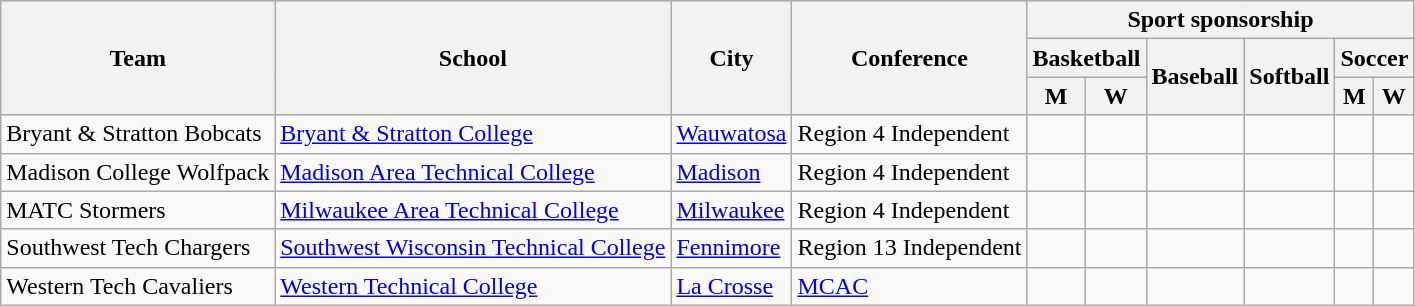<table class="sortable wikitable">
<tr>
<th rowspan=3>Team</th>
<th rowspan=3>School</th>
<th rowspan=3>City</th>
<th rowspan=3>Conference</th>
<th colspan="6">Sport sponsorship</th>
</tr>
<tr>
<th colspan=2>Basketball</th>
<th rowspan=2>Baseball</th>
<th rowspan=2>Softball</th>
<th colspan="2">Soccer</th>
</tr>
<tr>
<th>M</th>
<th>W</th>
<th>M</th>
<th>W</th>
</tr>
<tr>
<td>Bryant & Stratton Bobcats</td>
<td><a href='#'>Bryant & Stratton College</a></td>
<td><a href='#'>Wauwatosa</a></td>
<td>Region 4 Independent</td>
<td></td>
<td></td>
<td></td>
<td></td>
<td></td>
<td></td>
</tr>
<tr>
<td>Madison College Wolfpack</td>
<td><a href='#'>Madison Area Technical College</a></td>
<td><a href='#'>Madison</a></td>
<td>Region 4 Independent</td>
<td></td>
<td></td>
<td></td>
<td></td>
<td></td>
<td></td>
</tr>
<tr>
<td>MATC Stormers</td>
<td><a href='#'>Milwaukee Area Technical College</a></td>
<td><a href='#'>Milwaukee</a></td>
<td>Region 4 Independent</td>
<td></td>
<td></td>
<td></td>
<td></td>
<td></td>
<td></td>
</tr>
<tr>
<td>Southwest Tech Chargers</td>
<td><a href='#'>Southwest Wisconsin Technical College</a></td>
<td><a href='#'>Fennimore</a></td>
<td>Region 13 Independent</td>
<td></td>
<td></td>
<td></td>
<td></td>
<td></td>
<td></td>
</tr>
<tr>
<td>Western Tech Cavaliers</td>
<td><a href='#'>Western Technical College</a></td>
<td><a href='#'>La Crosse</a></td>
<td><a href='#'>MCAC</a></td>
<td></td>
<td></td>
<td></td>
<td></td>
<td></td>
<td></td>
</tr>
</table>
